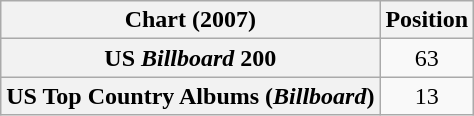<table class="wikitable sortable plainrowheaders" style="text-align:center">
<tr>
<th scope="col">Chart (2007)</th>
<th scope="col">Position</th>
</tr>
<tr>
<th scope="row">US <em>Billboard</em> 200</th>
<td>63</td>
</tr>
<tr>
<th scope="row">US Top Country Albums (<em>Billboard</em>)</th>
<td>13</td>
</tr>
</table>
